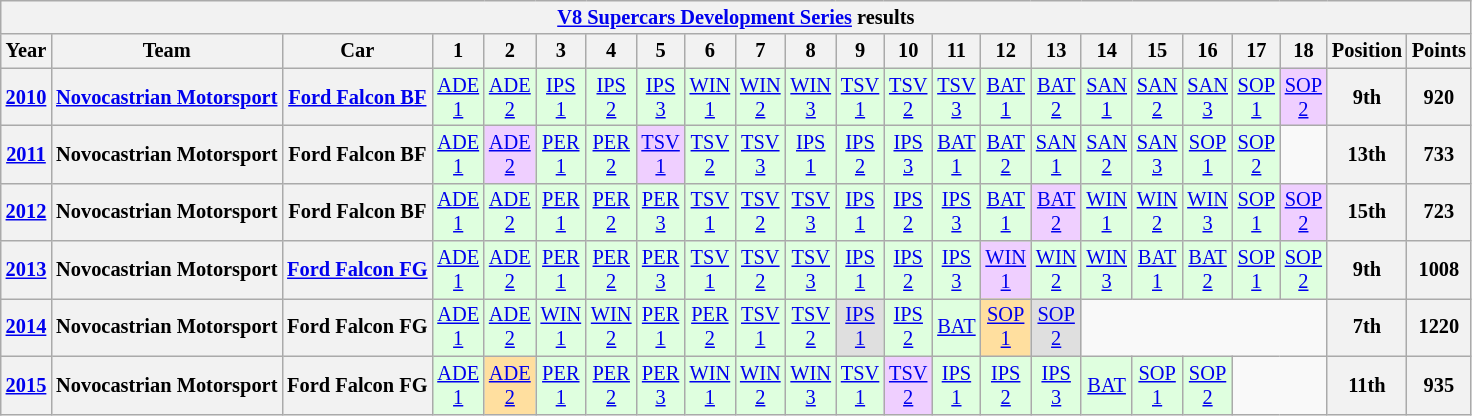<table class="wikitable" style="text-align:center; font-size:85%">
<tr>
<th colspan=23><a href='#'>V8 Supercars Development Series</a> results</th>
</tr>
<tr>
<th>Year</th>
<th>Team</th>
<th>Car</th>
<th>1</th>
<th>2</th>
<th>3</th>
<th>4</th>
<th>5</th>
<th>6</th>
<th>7</th>
<th>8</th>
<th>9</th>
<th>10</th>
<th>11</th>
<th>12</th>
<th>13</th>
<th>14</th>
<th>15</th>
<th>16</th>
<th>17</th>
<th>18</th>
<th>Position</th>
<th>Points</th>
</tr>
<tr>
<th><a href='#'>2010</a></th>
<th><a href='#'>Novocastrian Motorsport</a></th>
<th><a href='#'>Ford Falcon BF</a></th>
<td style="background:#dfffdf;"><a href='#'>ADE<br>1</a><br></td>
<td style="background:#dfffdf;"><a href='#'>ADE<br>2</a><br></td>
<td style="background:#dfffdf;"><a href='#'>IPS<br>1</a><br></td>
<td style="background:#dfffdf;"><a href='#'>IPS<br>2</a><br></td>
<td style="background:#dfffdf;"><a href='#'>IPS<br>3</a><br></td>
<td style="background:#dfffdf;"><a href='#'>WIN<br>1</a><br></td>
<td style="background:#dfffdf;"><a href='#'>WIN<br>2</a><br></td>
<td style="background:#dfffdf;"><a href='#'>WIN<br>3</a><br></td>
<td style="background:#dfffdf;"><a href='#'>TSV<br>1</a><br></td>
<td style="background:#dfffdf;"><a href='#'>TSV<br>2</a><br></td>
<td style="background:#dfffdf;"><a href='#'>TSV<br>3</a><br></td>
<td style="background:#dfffdf;"><a href='#'>BAT<br>1</a><br></td>
<td style="background:#dfffdf;"><a href='#'>BAT<br>2</a><br></td>
<td style="background:#dfffdf;"><a href='#'>SAN<br>1</a><br></td>
<td style="background:#dfffdf;"><a href='#'>SAN<br>2</a><br></td>
<td style="background:#dfffdf;"><a href='#'>SAN<br>3</a><br></td>
<td style="background:#dfffdf;"><a href='#'>SOP<br>1</a><br></td>
<td style="background:#efcfff;"><a href='#'>SOP<br>2</a><br></td>
<th>9th</th>
<th>920</th>
</tr>
<tr>
<th><a href='#'>2011</a></th>
<th>Novocastrian Motorsport</th>
<th>Ford Falcon BF</th>
<td style="background:#dfffdf;"><a href='#'>ADE<br>1</a><br></td>
<td style="background:#efcfff;"><a href='#'>ADE<br>2</a><br></td>
<td style="background:#dfffdf;"><a href='#'>PER<br>1</a><br></td>
<td style="background:#dfffdf;"><a href='#'>PER<br>2</a><br></td>
<td style="background:#efcfff;"><a href='#'>TSV<br>1</a><br></td>
<td style="background:#dfffdf;"><a href='#'>TSV<br>2</a><br></td>
<td style="background:#dfffdf;"><a href='#'>TSV<br>3</a><br></td>
<td style="background:#dfffdf;"><a href='#'>IPS<br>1</a><br></td>
<td style="background:#dfffdf;"><a href='#'>IPS<br>2</a><br></td>
<td style="background:#dfffdf;"><a href='#'>IPS<br>3</a><br></td>
<td style="background:#dfffdf;"><a href='#'>BAT<br>1</a><br></td>
<td style="background:#dfffdf;"><a href='#'>BAT<br>2</a><br></td>
<td style="background:#dfffdf;"><a href='#'>SAN<br>1</a><br></td>
<td style="background:#dfffdf;"><a href='#'>SAN<br>2</a><br></td>
<td style="background:#dfffdf;"><a href='#'>SAN<br>3</a><br></td>
<td style="background:#dfffdf;"><a href='#'>SOP<br>1</a><br></td>
<td style="background:#dfffdf;"><a href='#'>SOP<br>2</a><br></td>
<td></td>
<th>13th</th>
<th>733</th>
</tr>
<tr>
<th><a href='#'>2012</a></th>
<th>Novocastrian Motorsport</th>
<th>Ford Falcon BF</th>
<td style="background:#dfffdf;"><a href='#'>ADE<br>1</a><br></td>
<td style="background:#dfffdf;"><a href='#'>ADE<br>2</a><br></td>
<td style="background:#dfffdf;"><a href='#'>PER<br>1</a><br></td>
<td style="background:#dfffdf;"><a href='#'>PER<br>2</a><br></td>
<td style="background:#dfffdf;"><a href='#'>PER<br>3</a><br></td>
<td style="background:#dfffdf;"><a href='#'>TSV<br>1</a><br></td>
<td style="background:#dfffdf;"><a href='#'>TSV<br>2</a><br></td>
<td style="background:#dfffdf;"><a href='#'>TSV<br>3</a><br></td>
<td style="background:#dfffdf;"><a href='#'>IPS<br>1</a><br></td>
<td style="background:#dfffdf;"><a href='#'>IPS<br>2</a><br></td>
<td style="background:#dfffdf;"><a href='#'>IPS<br>3</a><br></td>
<td style="background:#dfffdf;"><a href='#'>BAT<br>1</a><br></td>
<td style="background:#efcfff;"><a href='#'>BAT<br>2</a><br></td>
<td style="background:#dfffdf;"><a href='#'>WIN<br>1</a><br></td>
<td style="background:#dfffdf;"><a href='#'>WIN<br>2</a><br></td>
<td style="background:#dfffdf;"><a href='#'>WIN<br>3</a><br></td>
<td style="background:#dfffdf;"><a href='#'>SOP<br>1</a><br></td>
<td style="background:#efcfff;"><a href='#'>SOP<br>2</a><br></td>
<th>15th</th>
<th>723</th>
</tr>
<tr>
<th><a href='#'>2013</a></th>
<th>Novocastrian Motorsport</th>
<th><a href='#'>Ford Falcon FG</a></th>
<td style="background:#dfffdf;"><a href='#'>ADE<br>1</a><br></td>
<td style="background:#dfffdf;"><a href='#'>ADE<br>2</a><br></td>
<td style="background:#dfffdf;"><a href='#'>PER<br>1</a><br></td>
<td style="background:#dfffdf;"><a href='#'>PER<br>2</a><br></td>
<td style="background:#dfffdf;"><a href='#'>PER<br>3</a><br></td>
<td style="background:#dfffdf;"><a href='#'>TSV<br>1</a><br></td>
<td style="background:#dfffdf;"><a href='#'>TSV<br>2</a><br></td>
<td style="background:#dfffdf;"><a href='#'>TSV<br>3</a><br></td>
<td style="background:#dfffdf;"><a href='#'>IPS<br>1</a><br></td>
<td style="background:#dfffdf;"><a href='#'>IPS<br>2</a><br></td>
<td style="background:#dfffdf;"><a href='#'>IPS<br>3</a><br></td>
<td style="background:#efcfff;"><a href='#'>WIN<br>1</a><br></td>
<td style="background:#dfffdf;"><a href='#'>WIN<br>2</a><br></td>
<td style="background:#dfffdf;"><a href='#'>WIN<br>3</a><br></td>
<td style="background:#dfffdf;"><a href='#'>BAT<br>1</a><br></td>
<td style="background:#dfffdf;"><a href='#'>BAT<br>2</a><br></td>
<td style="background:#dfffdf;"><a href='#'>SOP<br>1</a><br></td>
<td style="background:#dfffdf;"><a href='#'>SOP<br>2</a><br></td>
<th>9th</th>
<th>1008</th>
</tr>
<tr>
<th><a href='#'>2014</a></th>
<th>Novocastrian Motorsport</th>
<th>Ford Falcon FG</th>
<td style="background:#dfffdf;"><a href='#'>ADE<br>1</a><br></td>
<td style="background:#dfffdf;"><a href='#'>ADE<br>2</a><br></td>
<td style="background:#dfffdf;"><a href='#'>WIN<br>1</a><br></td>
<td style="background:#dfffdf;"><a href='#'>WIN<br>2</a><br></td>
<td style="background:#dfffdf;"><a href='#'>PER<br>1</a><br></td>
<td style="background:#dfffdf;"><a href='#'>PER<br>2</a><br></td>
<td style="background:#dfffdf;"><a href='#'>TSV<br>1</a><br></td>
<td style="background:#dfffdf;"><a href='#'>TSV<br>2</a><br></td>
<td style="background:#dfdfdf;"><a href='#'>IPS<br>1</a><br></td>
<td style="background:#dfffdf;"><a href='#'>IPS<br>2</a><br></td>
<td style="background:#dfffdf;"><a href='#'>BAT</a><br></td>
<td style="background:#ffdf9f;"><a href='#'>SOP<br>1</a><br></td>
<td style="background:#dfdfdf;"><a href='#'>SOP<br>2</a><br></td>
<td colspan=5></td>
<th>7th</th>
<th>1220</th>
</tr>
<tr>
<th><a href='#'>2015</a></th>
<th>Novocastrian Motorsport</th>
<th>Ford Falcon FG</th>
<td style="background:#dfffdf;"><a href='#'>ADE<br>1</a><br></td>
<td style="background:#ffdf9f;"><a href='#'>ADE<br>2</a><br></td>
<td style="background:#dfffdf;"><a href='#'>PER<br>1</a><br></td>
<td style="background:#dfffdf;"><a href='#'>PER<br>2</a><br></td>
<td style="background:#dfffdf;"><a href='#'>PER<br>3</a><br></td>
<td style="background:#dfffdf;"><a href='#'>WIN<br>1</a><br></td>
<td style="background:#dfffdf;"><a href='#'>WIN<br>2</a><br></td>
<td style="background:#dfffdf;"><a href='#'>WIN<br>3</a><br></td>
<td style="background:#dfffdf;"><a href='#'>TSV<br>1</a><br></td>
<td style="background:#efcfff;"><a href='#'>TSV<br>2</a><br></td>
<td style="background:#dfffdf;"><a href='#'>IPS<br>1</a><br></td>
<td style="background:#dfffdf;"><a href='#'>IPS<br>2</a><br></td>
<td style="background:#dfffdf;"><a href='#'>IPS<br>3</a><br></td>
<td style="background:#dfffdf;"><a href='#'>BAT</a><br></td>
<td style="background:#dfffdf;"><a href='#'>SOP<br>1</a><br></td>
<td style="background:#dfffdf;"><a href='#'>SOP<br>2</a><br></td>
<td colspan=2></td>
<th>11th</th>
<th>935</th>
</tr>
</table>
